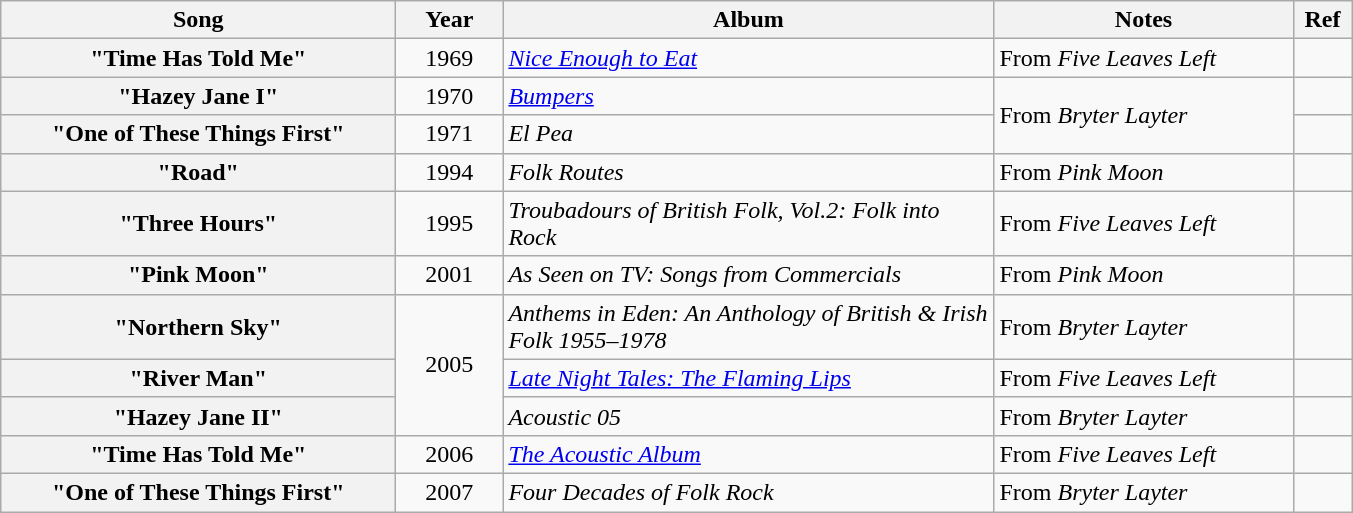<table class="wikitable plainrowheaders" style="text-align:left">
<tr>
<th scope="col" style="width:16em">Song</th>
<th scope="col" style="width:4em">Year</th>
<th scope="col" style="width:20em">Album</th>
<th scope="col" style="width:12em">Notes</th>
<th scope="col" style="width:2em">Ref</th>
</tr>
<tr>
<th scope="row">"Time Has Told Me"</th>
<td style="text-align:center">1969</td>
<td><em><a href='#'>Nice Enough to Eat</a></em></td>
<td>From <em>Five Leaves Left</em></td>
<td style="text-align:center"></td>
</tr>
<tr>
<th scope="row">"Hazey Jane I"</th>
<td style="text-align:center">1970</td>
<td><em><a href='#'>Bumpers</a></em></td>
<td rowspan="2">From <em>Bryter Layter</em></td>
<td style="text-align:center"></td>
</tr>
<tr>
<th scope="row">"One of These Things First"</th>
<td style="text-align:center">1971</td>
<td><em>El Pea</em></td>
<td style="text-align:center"></td>
</tr>
<tr>
<th scope="row">"Road"</th>
<td style="text-align:center">1994</td>
<td><em>Folk Routes</em></td>
<td>From <em>Pink Moon</em></td>
<td style="text-align:center"></td>
</tr>
<tr>
<th scope="row">"Three Hours"</th>
<td style="text-align:center">1995</td>
<td><em>Troubadours of British Folk, Vol.2: Folk into Rock</em></td>
<td>From <em>Five Leaves Left</em></td>
<td style="text-align:center"></td>
</tr>
<tr>
<th scope="row">"Pink Moon"</th>
<td style="text-align:center">2001</td>
<td><em>As Seen on TV: Songs from Commercials</em></td>
<td>From <em>Pink Moon</em></td>
<td style="text-align:center"></td>
</tr>
<tr>
<th scope="row">"Northern Sky"</th>
<td rowspan="3" style="text-align:center">2005</td>
<td><em>Anthems in Eden: An Anthology of British & Irish Folk 1955–1978</em></td>
<td>From <em>Bryter Layter</em></td>
<td style="text-align:center"></td>
</tr>
<tr>
<th scope="row">"River Man"</th>
<td><em><a href='#'>Late Night Tales: The Flaming Lips</a></em></td>
<td>From <em>Five Leaves Left</em></td>
<td style="text-align:center"></td>
</tr>
<tr>
<th scope="row">"Hazey Jane II"</th>
<td><em>Acoustic 05</em></td>
<td>From <em>Bryter Layter</em></td>
<td style="text-align:center"></td>
</tr>
<tr>
<th scope="row">"Time Has Told Me"</th>
<td style="text-align:center">2006</td>
<td><em><a href='#'>The Acoustic Album</a></em></td>
<td>From <em>Five Leaves Left</em></td>
<td style="text-align:center"></td>
</tr>
<tr>
<th scope="row">"One of These Things First"</th>
<td style="text-align:center">2007</td>
<td><em> Four Decades of Folk Rock</em></td>
<td>From <em>Bryter Layter</em></td>
<td style="text-align:center"></td>
</tr>
</table>
